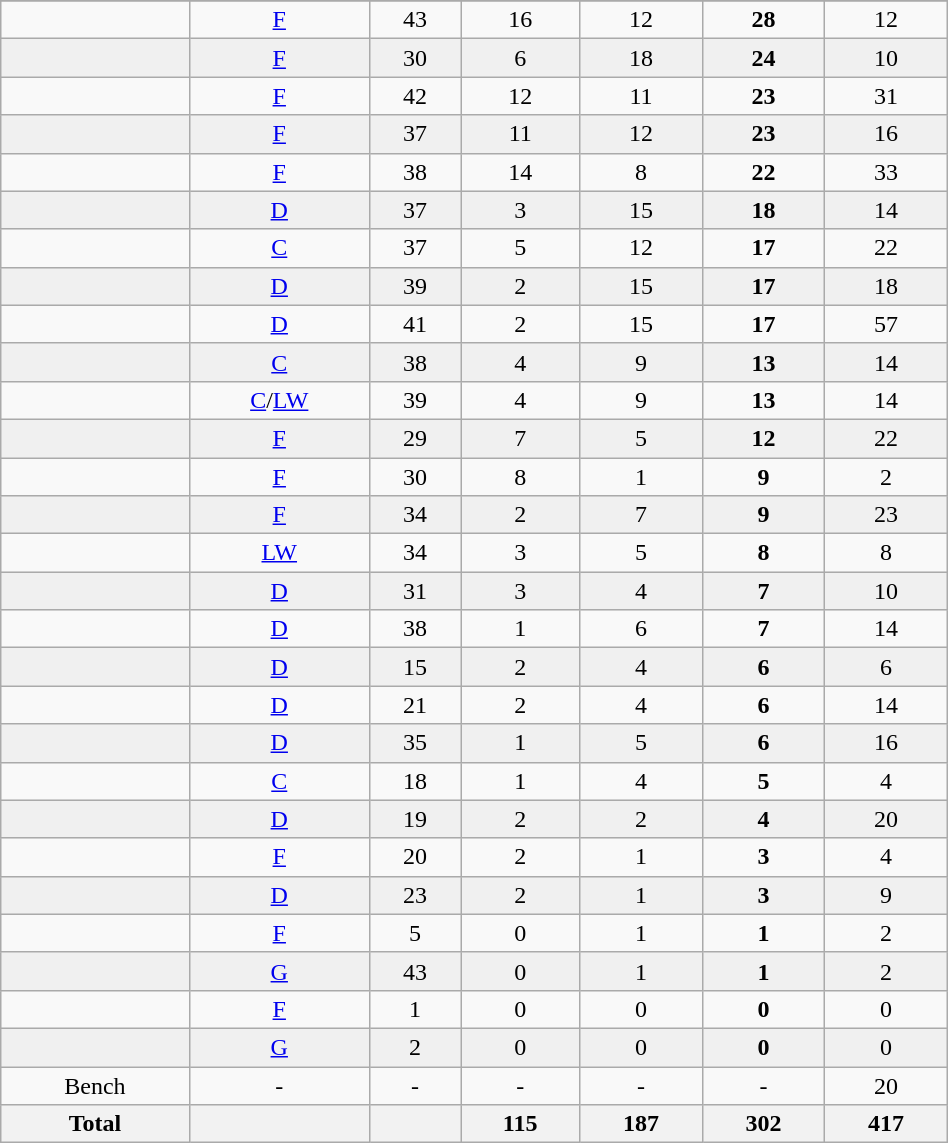<table class="wikitable sortable" width ="50%">
<tr align="center">
</tr>
<tr align="center" bgcolor="">
<td></td>
<td><a href='#'>F</a></td>
<td>43</td>
<td>16</td>
<td>12</td>
<td><strong>28</strong></td>
<td>12</td>
</tr>
<tr align="center" bgcolor="f0f0f0">
<td></td>
<td><a href='#'>F</a></td>
<td>30</td>
<td>6</td>
<td>18</td>
<td><strong>24</strong></td>
<td>10</td>
</tr>
<tr align="center" bgcolor="">
<td></td>
<td><a href='#'>F</a></td>
<td>42</td>
<td>12</td>
<td>11</td>
<td><strong>23</strong></td>
<td>31</td>
</tr>
<tr align="center" bgcolor="f0f0f0">
<td></td>
<td><a href='#'>F</a></td>
<td>37</td>
<td>11</td>
<td>12</td>
<td><strong>23</strong></td>
<td>16</td>
</tr>
<tr align="center" bgcolor="">
<td></td>
<td><a href='#'>F</a></td>
<td>38</td>
<td>14</td>
<td>8</td>
<td><strong>22</strong></td>
<td>33</td>
</tr>
<tr align="center" bgcolor="f0f0f0">
<td></td>
<td><a href='#'>D</a></td>
<td>37</td>
<td>3</td>
<td>15</td>
<td><strong>18</strong></td>
<td>14</td>
</tr>
<tr align="center" bgcolor="">
<td></td>
<td><a href='#'>C</a></td>
<td>37</td>
<td>5</td>
<td>12</td>
<td><strong>17</strong></td>
<td>22</td>
</tr>
<tr align="center" bgcolor="f0f0f0">
<td></td>
<td><a href='#'>D</a></td>
<td>39</td>
<td>2</td>
<td>15</td>
<td><strong>17</strong></td>
<td>18</td>
</tr>
<tr align="center" bgcolor="">
<td></td>
<td><a href='#'>D</a></td>
<td>41</td>
<td>2</td>
<td>15</td>
<td><strong>17</strong></td>
<td>57</td>
</tr>
<tr align="center" bgcolor="f0f0f0">
<td></td>
<td><a href='#'>C</a></td>
<td>38</td>
<td>4</td>
<td>9</td>
<td><strong>13</strong></td>
<td>14</td>
</tr>
<tr align="center" bgcolor="">
<td></td>
<td><a href='#'>C</a>/<a href='#'>LW</a></td>
<td>39</td>
<td>4</td>
<td>9</td>
<td><strong>13</strong></td>
<td>14</td>
</tr>
<tr align="center" bgcolor="f0f0f0">
<td></td>
<td><a href='#'>F</a></td>
<td>29</td>
<td>7</td>
<td>5</td>
<td><strong>12</strong></td>
<td>22</td>
</tr>
<tr align="center" bgcolor="">
<td></td>
<td><a href='#'>F</a></td>
<td>30</td>
<td>8</td>
<td>1</td>
<td><strong>9</strong></td>
<td>2</td>
</tr>
<tr align="center" bgcolor="f0f0f0">
<td></td>
<td><a href='#'>F</a></td>
<td>34</td>
<td>2</td>
<td>7</td>
<td><strong>9</strong></td>
<td>23</td>
</tr>
<tr align="center" bgcolor="">
<td></td>
<td><a href='#'>LW</a></td>
<td>34</td>
<td>3</td>
<td>5</td>
<td><strong>8</strong></td>
<td>8</td>
</tr>
<tr align="center" bgcolor="f0f0f0">
<td></td>
<td><a href='#'>D</a></td>
<td>31</td>
<td>3</td>
<td>4</td>
<td><strong>7</strong></td>
<td>10</td>
</tr>
<tr align="center" bgcolor="">
<td></td>
<td><a href='#'>D</a></td>
<td>38</td>
<td>1</td>
<td>6</td>
<td><strong>7</strong></td>
<td>14</td>
</tr>
<tr align="center" bgcolor="f0f0f0">
<td></td>
<td><a href='#'>D</a></td>
<td>15</td>
<td>2</td>
<td>4</td>
<td><strong>6</strong></td>
<td>6</td>
</tr>
<tr align="center" bgcolor="">
<td></td>
<td><a href='#'>D</a></td>
<td>21</td>
<td>2</td>
<td>4</td>
<td><strong>6</strong></td>
<td>14</td>
</tr>
<tr align="center" bgcolor="f0f0f0">
<td></td>
<td><a href='#'>D</a></td>
<td>35</td>
<td>1</td>
<td>5</td>
<td><strong>6</strong></td>
<td>16</td>
</tr>
<tr align="center" bgcolor="">
<td></td>
<td><a href='#'>C</a></td>
<td>18</td>
<td>1</td>
<td>4</td>
<td><strong>5</strong></td>
<td>4</td>
</tr>
<tr align="center" bgcolor="f0f0f0">
<td></td>
<td><a href='#'>D</a></td>
<td>19</td>
<td>2</td>
<td>2</td>
<td><strong>4</strong></td>
<td>20</td>
</tr>
<tr align="center" bgcolor="">
<td></td>
<td><a href='#'>F</a></td>
<td>20</td>
<td>2</td>
<td>1</td>
<td><strong>3</strong></td>
<td>4</td>
</tr>
<tr align="center" bgcolor="f0f0f0">
<td></td>
<td><a href='#'>D</a></td>
<td>23</td>
<td>2</td>
<td>1</td>
<td><strong>3</strong></td>
<td>9</td>
</tr>
<tr align="center" bgcolor="">
<td></td>
<td><a href='#'>F</a></td>
<td>5</td>
<td>0</td>
<td>1</td>
<td><strong>1</strong></td>
<td>2</td>
</tr>
<tr align="center" bgcolor="f0f0f0">
<td></td>
<td><a href='#'>G</a></td>
<td>43</td>
<td>0</td>
<td>1</td>
<td><strong>1</strong></td>
<td>2</td>
</tr>
<tr align="center" bgcolor="">
<td></td>
<td><a href='#'>F</a></td>
<td>1</td>
<td>0</td>
<td>0</td>
<td><strong>0</strong></td>
<td>0</td>
</tr>
<tr align="center" bgcolor="f0f0f0">
<td></td>
<td><a href='#'>G</a></td>
<td>2</td>
<td>0</td>
<td>0</td>
<td><strong>0</strong></td>
<td>0</td>
</tr>
<tr align="center" bgcolor="">
<td>Bench</td>
<td>-</td>
<td>-</td>
<td>-</td>
<td>-</td>
<td>-</td>
<td>20</td>
</tr>
<tr>
<th>Total</th>
<th></th>
<th></th>
<th>115</th>
<th>187</th>
<th>302</th>
<th>417</th>
</tr>
</table>
